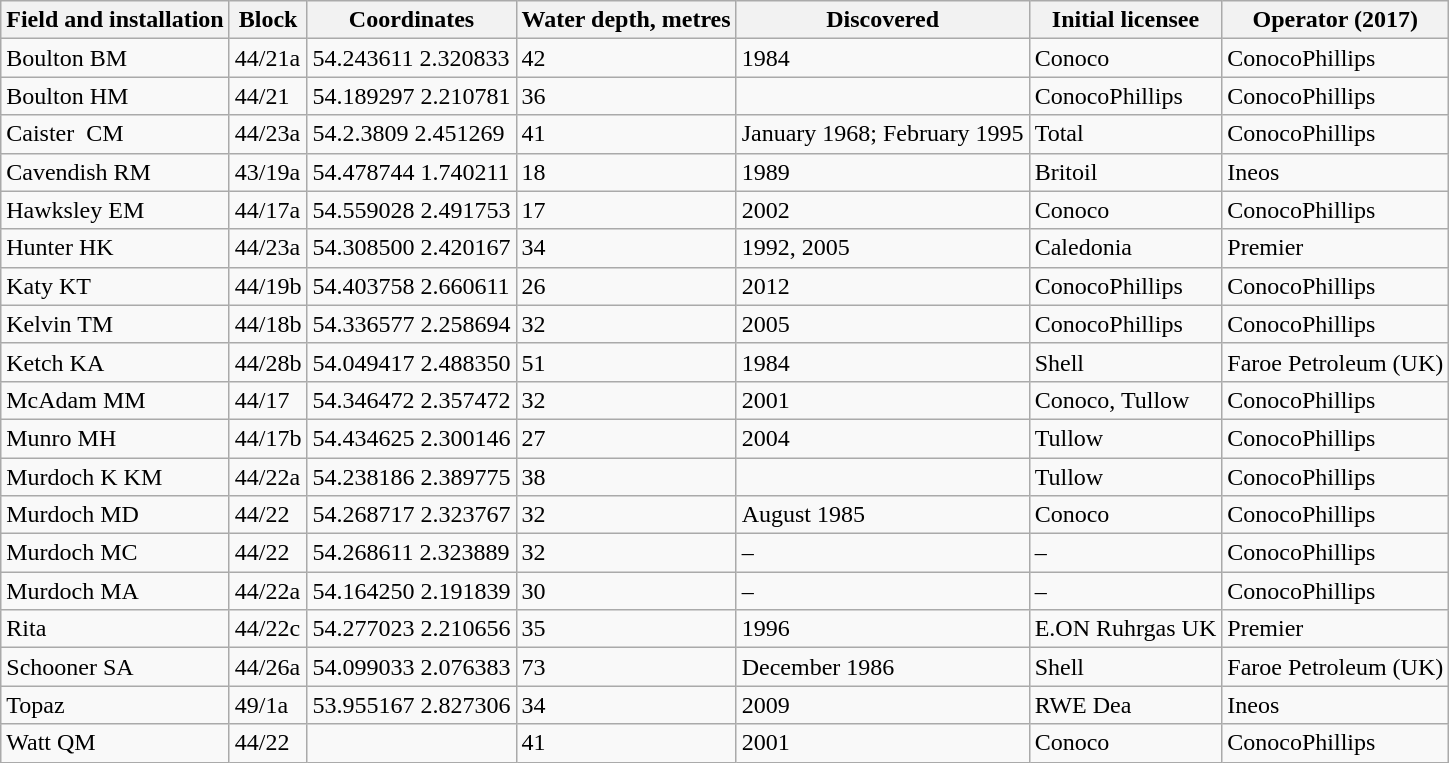<table class="wikitable">
<tr>
<th>Field and installation</th>
<th>Block</th>
<th>Coordinates</th>
<th>Water depth, metres</th>
<th>Discovered</th>
<th>Initial licensee</th>
<th>Operator (2017)</th>
</tr>
<tr>
<td>Boulton BM</td>
<td>44/21a</td>
<td>54.243611 2.320833</td>
<td>42</td>
<td>1984</td>
<td>Conoco</td>
<td>ConocoPhillips</td>
</tr>
<tr>
<td>Boulton HM</td>
<td>44/21</td>
<td>54.189297 2.210781</td>
<td>36</td>
<td></td>
<td>ConocoPhillips</td>
<td>ConocoPhillips</td>
</tr>
<tr>
<td>Caister  CM</td>
<td>44/23a</td>
<td>54.2.3809 2.451269</td>
<td>41</td>
<td>January 1968; February 1995</td>
<td>Total</td>
<td>ConocoPhillips</td>
</tr>
<tr>
<td>Cavendish RM</td>
<td>43/19a</td>
<td>54.478744 1.740211</td>
<td>18</td>
<td>1989</td>
<td>Britoil</td>
<td>Ineos</td>
</tr>
<tr>
<td>Hawksley EM</td>
<td>44/17a</td>
<td>54.559028 2.491753</td>
<td>17</td>
<td>2002</td>
<td>Conoco</td>
<td>ConocoPhillips</td>
</tr>
<tr>
<td>Hunter HK</td>
<td>44/23a</td>
<td>54.308500 2.420167</td>
<td>34</td>
<td>1992, 2005</td>
<td>Caledonia</td>
<td>Premier</td>
</tr>
<tr>
<td>Katy KT</td>
<td>44/19b</td>
<td>54.403758 2.660611</td>
<td>26</td>
<td>2012</td>
<td>ConocoPhillips</td>
<td>ConocoPhillips</td>
</tr>
<tr>
<td>Kelvin TM</td>
<td>44/18b</td>
<td>54.336577 2.258694</td>
<td>32</td>
<td>2005</td>
<td>ConocoPhillips</td>
<td>ConocoPhillips</td>
</tr>
<tr>
<td>Ketch KA</td>
<td>44/28b</td>
<td>54.049417 2.488350</td>
<td>51</td>
<td>1984</td>
<td>Shell</td>
<td>Faroe Petroleum (UK)</td>
</tr>
<tr>
<td>McAdam MM</td>
<td>44/17</td>
<td>54.346472 2.357472</td>
<td>32</td>
<td>2001</td>
<td>Conoco, Tullow</td>
<td>ConocoPhillips</td>
</tr>
<tr>
<td>Munro MH</td>
<td>44/17b</td>
<td>54.434625 2.300146</td>
<td>27</td>
<td>2004</td>
<td>Tullow</td>
<td>ConocoPhillips</td>
</tr>
<tr>
<td>Murdoch K KM</td>
<td>44/22a</td>
<td>54.238186 2.389775</td>
<td>38</td>
<td></td>
<td>Tullow</td>
<td>ConocoPhillips</td>
</tr>
<tr>
<td>Murdoch MD</td>
<td>44/22</td>
<td>54.268717 2.323767</td>
<td>32</td>
<td>August 1985</td>
<td>Conoco</td>
<td>ConocoPhillips</td>
</tr>
<tr>
<td>Murdoch MC</td>
<td>44/22</td>
<td>54.268611 2.323889</td>
<td>32</td>
<td>–</td>
<td>–</td>
<td>ConocoPhillips</td>
</tr>
<tr>
<td>Murdoch MA</td>
<td>44/22a</td>
<td>54.164250 2.191839</td>
<td>30</td>
<td>–</td>
<td>–</td>
<td>ConocoPhillips</td>
</tr>
<tr>
<td>Rita</td>
<td>44/22c</td>
<td>54.277023 2.210656</td>
<td>35</td>
<td>1996</td>
<td>E.ON Ruhrgas UK</td>
<td>Premier</td>
</tr>
<tr>
<td>Schooner SA</td>
<td>44/26a</td>
<td>54.099033 2.076383</td>
<td>73</td>
<td>December 1986</td>
<td>Shell</td>
<td>Faroe Petroleum (UK)</td>
</tr>
<tr>
<td>Topaz</td>
<td>49/1a</td>
<td>53.955167 2.827306</td>
<td>34</td>
<td>2009</td>
<td>RWE Dea</td>
<td>Ineos</td>
</tr>
<tr>
<td>Watt QM</td>
<td>44/22</td>
<td></td>
<td>41</td>
<td>2001</td>
<td>Conoco</td>
<td>ConocoPhillips</td>
</tr>
</table>
